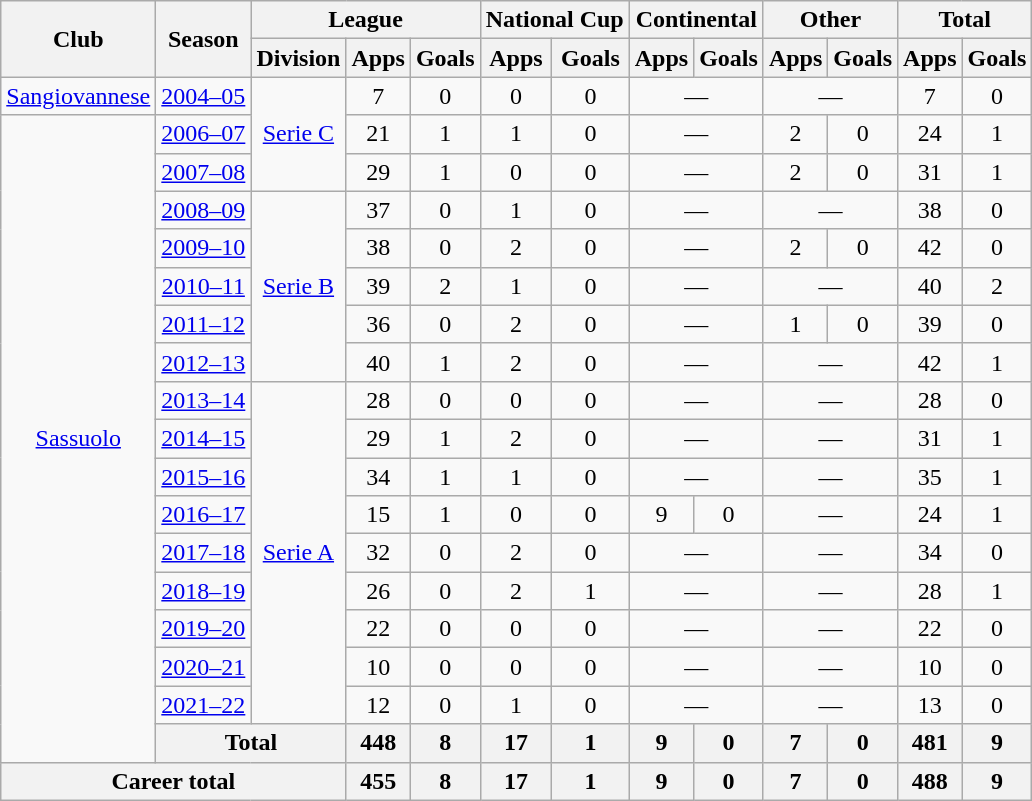<table class="wikitable" style="text-align: center">
<tr>
<th rowspan="2">Club</th>
<th rowspan="2">Season</th>
<th colspan="3">League</th>
<th colspan="2">National Cup</th>
<th colspan="2">Continental</th>
<th colspan="2">Other</th>
<th colspan="2">Total</th>
</tr>
<tr>
<th>Division</th>
<th>Apps</th>
<th>Goals</th>
<th>Apps</th>
<th>Goals</th>
<th>Apps</th>
<th>Goals</th>
<th>Apps</th>
<th>Goals</th>
<th>Apps</th>
<th>Goals</th>
</tr>
<tr>
<td><a href='#'>Sangiovannese</a></td>
<td><a href='#'>2004–05</a></td>
<td rowspan="3"><a href='#'>Serie C</a></td>
<td>7</td>
<td>0</td>
<td>0</td>
<td>0</td>
<td colspan="2">—</td>
<td colspan="2">—</td>
<td>7</td>
<td>0</td>
</tr>
<tr>
<td rowspan="17"><a href='#'>Sassuolo</a></td>
<td><a href='#'>2006–07</a></td>
<td>21</td>
<td>1</td>
<td>1</td>
<td>0</td>
<td colspan="2">—</td>
<td>2</td>
<td>0</td>
<td>24</td>
<td>1</td>
</tr>
<tr>
<td><a href='#'>2007–08</a></td>
<td>29</td>
<td>1</td>
<td>0</td>
<td>0</td>
<td colspan="2">—</td>
<td>2</td>
<td>0</td>
<td>31</td>
<td>1</td>
</tr>
<tr>
<td><a href='#'>2008–09</a></td>
<td rowspan="5"><a href='#'>Serie B</a></td>
<td>37</td>
<td>0</td>
<td>1</td>
<td>0</td>
<td colspan="2">—</td>
<td colspan="2">—</td>
<td>38</td>
<td>0</td>
</tr>
<tr>
<td><a href='#'>2009–10</a></td>
<td>38</td>
<td>0</td>
<td>2</td>
<td>0</td>
<td colspan="2">—</td>
<td>2</td>
<td>0</td>
<td>42</td>
<td>0</td>
</tr>
<tr>
<td><a href='#'>2010–11</a></td>
<td>39</td>
<td>2</td>
<td>1</td>
<td>0</td>
<td colspan="2">—</td>
<td colspan="2">—</td>
<td>40</td>
<td>2</td>
</tr>
<tr>
<td><a href='#'>2011–12</a></td>
<td>36</td>
<td>0</td>
<td>2</td>
<td>0</td>
<td colspan="2">—</td>
<td>1</td>
<td>0</td>
<td>39</td>
<td>0</td>
</tr>
<tr>
<td><a href='#'>2012–13</a></td>
<td>40</td>
<td>1</td>
<td>2</td>
<td>0</td>
<td colspan="2">—</td>
<td colspan="2">—</td>
<td>42</td>
<td>1</td>
</tr>
<tr>
<td><a href='#'>2013–14</a></td>
<td rowspan="9"><a href='#'>Serie A</a></td>
<td>28</td>
<td>0</td>
<td>0</td>
<td>0</td>
<td colspan="2">—</td>
<td colspan="2">—</td>
<td>28</td>
<td>0</td>
</tr>
<tr>
<td><a href='#'>2014–15</a></td>
<td>29</td>
<td>1</td>
<td>2</td>
<td>0</td>
<td colspan="2">—</td>
<td colspan="2">—</td>
<td>31</td>
<td>1</td>
</tr>
<tr>
<td><a href='#'>2015–16</a></td>
<td>34</td>
<td>1</td>
<td>1</td>
<td>0</td>
<td colspan="2">—</td>
<td colspan="2">—</td>
<td>35</td>
<td>1</td>
</tr>
<tr>
<td><a href='#'>2016–17</a></td>
<td>15</td>
<td>1</td>
<td>0</td>
<td>0</td>
<td>9</td>
<td>0</td>
<td colspan="2">—</td>
<td>24</td>
<td>1</td>
</tr>
<tr>
<td><a href='#'>2017–18</a></td>
<td>32</td>
<td>0</td>
<td>2</td>
<td>0</td>
<td colspan="2">—</td>
<td colspan="2">—</td>
<td>34</td>
<td>0</td>
</tr>
<tr>
<td><a href='#'>2018–19</a></td>
<td>26</td>
<td>0</td>
<td>2</td>
<td>1</td>
<td colspan="2">—</td>
<td colspan="2">—</td>
<td>28</td>
<td>1</td>
</tr>
<tr>
<td><a href='#'>2019–20</a></td>
<td>22</td>
<td>0</td>
<td>0</td>
<td>0</td>
<td colspan="2">—</td>
<td colspan="2">—</td>
<td>22</td>
<td>0</td>
</tr>
<tr>
<td><a href='#'>2020–21</a></td>
<td>10</td>
<td>0</td>
<td>0</td>
<td>0</td>
<td colspan="2">—</td>
<td colspan="2">—</td>
<td>10</td>
<td>0</td>
</tr>
<tr>
<td><a href='#'>2021–22</a></td>
<td>12</td>
<td>0</td>
<td>1</td>
<td>0</td>
<td colspan="2">—</td>
<td colspan="2">—</td>
<td>13</td>
<td>0</td>
</tr>
<tr>
<th colspan="2">Total</th>
<th>448</th>
<th>8</th>
<th>17</th>
<th>1</th>
<th>9</th>
<th>0</th>
<th>7</th>
<th>0</th>
<th>481</th>
<th>9</th>
</tr>
<tr>
<th colspan="3">Career total</th>
<th>455</th>
<th>8</th>
<th>17</th>
<th>1</th>
<th>9</th>
<th>0</th>
<th>7</th>
<th>0</th>
<th>488</th>
<th>9</th>
</tr>
</table>
